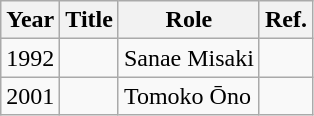<table class="wikitable sortable plainrowheaders">
<tr>
<th scope="col">Year</th>
<th scope="col">Title</th>
<th scope="col">Role</th>
<th scope="col" class="unsortable">Ref.</th>
</tr>
<tr>
<td>1992</td>
<td></td>
<td>Sanae Misaki</td>
<td></td>
</tr>
<tr>
<td>2001</td>
<td></td>
<td>Tomoko Ōno</td>
<td></td>
</tr>
</table>
